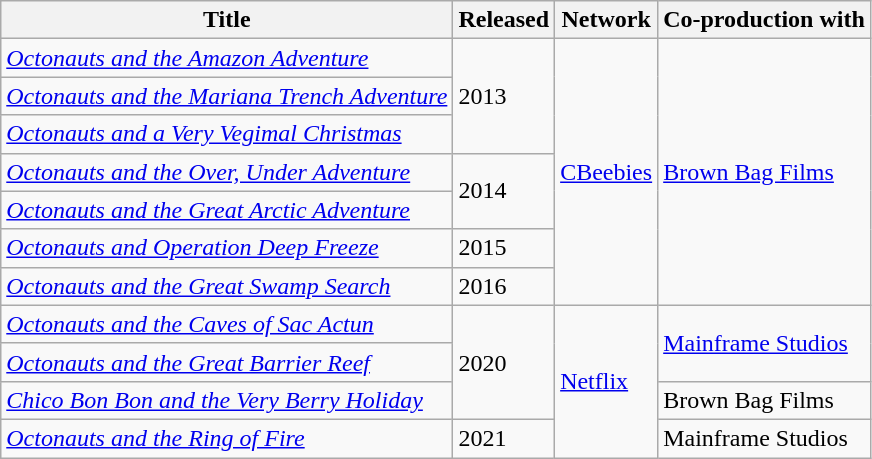<table class="wikitable sortable">
<tr>
<th>Title</th>
<th>Released</th>
<th>Network</th>
<th>Co-production with</th>
</tr>
<tr>
<td><em><a href='#'>Octonauts and the Amazon Adventure</a></em></td>
<td rowspan="3">2013</td>
<td rowspan="7"><a href='#'>CBeebies</a></td>
<td rowspan="7"><a href='#'>Brown Bag Films</a></td>
</tr>
<tr>
<td><em><a href='#'>Octonauts and the Mariana Trench Adventure</a></em></td>
</tr>
<tr>
<td><em><a href='#'>Octonauts and a Very Vegimal Christmas</a></em></td>
</tr>
<tr>
<td><em><a href='#'>Octonauts and the Over, Under Adventure</a></em></td>
<td rowspan="2">2014</td>
</tr>
<tr>
<td><em><a href='#'>Octonauts and the Great Arctic Adventure</a></em></td>
</tr>
<tr>
<td><em><a href='#'>Octonauts and Operation Deep Freeze</a></em></td>
<td>2015</td>
</tr>
<tr>
<td><em><a href='#'>Octonauts and the Great Swamp Search</a></em></td>
<td>2016</td>
</tr>
<tr>
<td><em><a href='#'>Octonauts and the Caves of Sac Actun</a></em></td>
<td rowspan="3">2020</td>
<td rowspan="4"><a href='#'>Netflix</a></td>
<td rowspan="2"><a href='#'>Mainframe Studios</a></td>
</tr>
<tr>
<td><em><a href='#'>Octonauts and the Great Barrier Reef</a></em></td>
</tr>
<tr>
<td><em><a href='#'>Chico Bon Bon and the Very Berry Holiday</a></em></td>
<td>Brown Bag Films</td>
</tr>
<tr>
<td><em><a href='#'>Octonauts and the Ring of Fire</a></em></td>
<td>2021</td>
<td>Mainframe Studios</td>
</tr>
</table>
